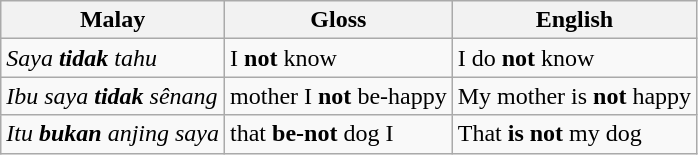<table class="wikitable">
<tr>
<th>Malay</th>
<th>Gloss</th>
<th>English</th>
</tr>
<tr>
<td><em>Saya <strong>tidak</strong> tahu</em></td>
<td>I <strong>not</strong> know</td>
<td>I do <strong>not</strong> know</td>
</tr>
<tr>
<td><em>Ibu saya <strong>tidak</strong> sênang</em></td>
<td>mother I <strong>not</strong> be-happy</td>
<td>My mother is <strong>not</strong> happy</td>
</tr>
<tr>
<td><em>Itu <strong>bukan</strong> anjing saya</em></td>
<td>that <strong>be-not</strong> dog I</td>
<td>That <strong>is not</strong> my dog</td>
</tr>
</table>
